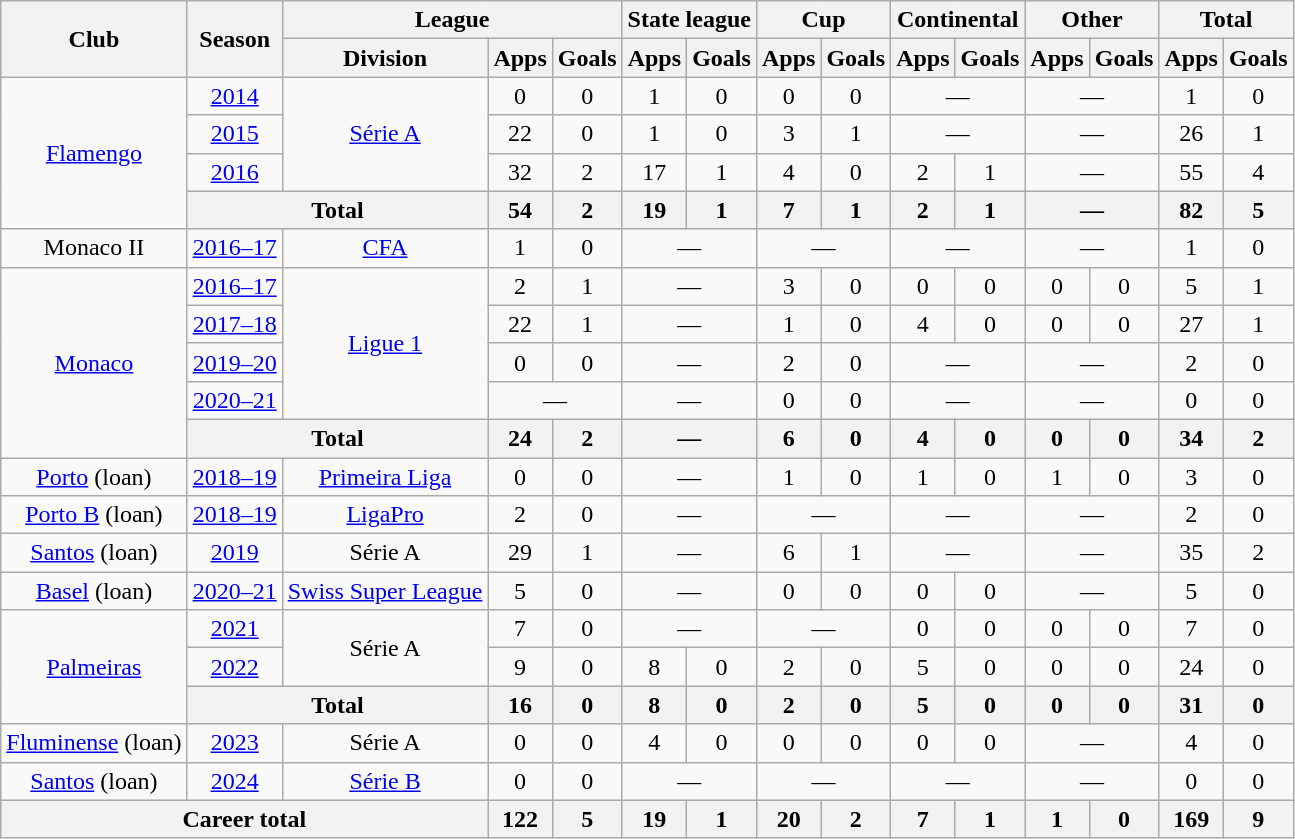<table class="wikitable" style="text-align: center;">
<tr>
<th rowspan="2">Club</th>
<th rowspan="2">Season</th>
<th colspan="3">League</th>
<th colspan="2">State league</th>
<th colspan="2">Cup</th>
<th colspan="2">Continental</th>
<th colspan="2">Other</th>
<th colspan="2">Total</th>
</tr>
<tr>
<th>Division</th>
<th>Apps</th>
<th>Goals</th>
<th>Apps</th>
<th>Goals</th>
<th>Apps</th>
<th>Goals</th>
<th>Apps</th>
<th>Goals</th>
<th>Apps</th>
<th>Goals</th>
<th>Apps</th>
<th>Goals</th>
</tr>
<tr>
<td rowspan="4" valign="center"><a href='#'>Flamengo</a></td>
<td><a href='#'>2014</a></td>
<td rowspan="3" valign="center"><a href='#'>Série A</a></td>
<td>0</td>
<td>0</td>
<td>1</td>
<td>0</td>
<td>0</td>
<td>0</td>
<td colspan="2">—</td>
<td colspan="2">—</td>
<td>1</td>
<td>0</td>
</tr>
<tr>
<td><a href='#'>2015</a></td>
<td>22</td>
<td>0</td>
<td>1</td>
<td>0</td>
<td>3</td>
<td>1</td>
<td colspan="2">—</td>
<td colspan="2">—</td>
<td>26</td>
<td>1</td>
</tr>
<tr>
<td><a href='#'>2016</a></td>
<td>32</td>
<td>2</td>
<td>17</td>
<td>1</td>
<td>4</td>
<td>0</td>
<td>2</td>
<td>1</td>
<td colspan="2">—</td>
<td>55</td>
<td>4</td>
</tr>
<tr>
<th colspan="2"><strong>Total</strong></th>
<th>54</th>
<th>2</th>
<th>19</th>
<th>1</th>
<th>7</th>
<th>1</th>
<th>2</th>
<th>1</th>
<th colspan="2">—</th>
<th>82</th>
<th>5</th>
</tr>
<tr>
<td>Monaco II</td>
<td><a href='#'>2016–17</a></td>
<td><a href='#'>CFA</a></td>
<td>1</td>
<td>0</td>
<td colspan="2">—</td>
<td colspan="2">—</td>
<td colspan="2">—</td>
<td colspan="2">—</td>
<td>1</td>
<td>0</td>
</tr>
<tr>
<td rowspan="5" valign="center"><a href='#'>Monaco</a></td>
<td><a href='#'>2016–17</a></td>
<td rowspan="4" valign="center"><a href='#'>Ligue 1</a></td>
<td>2</td>
<td>1</td>
<td colspan="2">—</td>
<td>3</td>
<td 0>0</td>
<td>0</td>
<td>0</td>
<td>0</td>
<td>0</td>
<td>5</td>
<td>1</td>
</tr>
<tr>
<td><a href='#'>2017–18</a></td>
<td>22</td>
<td>1</td>
<td colspan="2">—</td>
<td>1</td>
<td>0</td>
<td>4</td>
<td>0</td>
<td>0</td>
<td>0</td>
<td>27</td>
<td>1</td>
</tr>
<tr>
<td><a href='#'>2019–20</a></td>
<td>0</td>
<td>0</td>
<td colspan="2">—</td>
<td>2</td>
<td>0</td>
<td colspan="2">—</td>
<td colspan="2">—</td>
<td>2</td>
<td>0</td>
</tr>
<tr>
<td><a href='#'>2020–21</a></td>
<td colspan="2">—</td>
<td colspan="2">—</td>
<td>0</td>
<td>0</td>
<td colspan="2">—</td>
<td colspan="2">—</td>
<td>0</td>
<td>0</td>
</tr>
<tr>
<th colspan="2"><strong>Total</strong></th>
<th>24</th>
<th>2</th>
<th colspan="2">—</th>
<th>6</th>
<th>0</th>
<th>4</th>
<th>0</th>
<th>0</th>
<th>0</th>
<th>34</th>
<th>2</th>
</tr>
<tr>
<td><a href='#'>Porto</a> (loan)</td>
<td><a href='#'>2018–19</a></td>
<td><a href='#'>Primeira Liga</a></td>
<td>0</td>
<td>0</td>
<td colspan="2">—</td>
<td>1</td>
<td>0</td>
<td>1</td>
<td>0</td>
<td>1</td>
<td>0</td>
<td>3</td>
<td>0</td>
</tr>
<tr>
<td><a href='#'>Porto B</a> (loan)</td>
<td><a href='#'>2018–19</a></td>
<td><a href='#'>LigaPro</a></td>
<td>2</td>
<td>0</td>
<td colspan="2">—</td>
<td colspan="2">—</td>
<td colspan="2">—</td>
<td colspan="2">—</td>
<td>2</td>
<td>0</td>
</tr>
<tr>
<td><a href='#'>Santos</a> (loan)</td>
<td><a href='#'>2019</a></td>
<td>Série A</td>
<td>29</td>
<td>1</td>
<td colspan="2">—</td>
<td>6</td>
<td>1</td>
<td colspan="2">—</td>
<td colspan="2">—</td>
<td>35</td>
<td>2</td>
</tr>
<tr>
<td><a href='#'>Basel</a> (loan)</td>
<td><a href='#'>2020–21</a></td>
<td><a href='#'>Swiss Super League</a></td>
<td>5</td>
<td>0</td>
<td colspan="2">—</td>
<td>0</td>
<td>0</td>
<td>0</td>
<td>0</td>
<td colspan="2">—</td>
<td>5</td>
<td>0</td>
</tr>
<tr>
<td rowspan="3" valign="center"><a href='#'>Palmeiras</a></td>
<td><a href='#'>2021</a></td>
<td rowspan="2" valign="center">Série A</td>
<td>7</td>
<td>0</td>
<td colspan="2">—</td>
<td colspan="2">—</td>
<td>0</td>
<td>0</td>
<td>0</td>
<td>0</td>
<td>7</td>
<td>0</td>
</tr>
<tr>
<td><a href='#'>2022</a></td>
<td>9</td>
<td>0</td>
<td>8</td>
<td>0</td>
<td>2</td>
<td>0</td>
<td>5</td>
<td>0</td>
<td>0</td>
<td>0</td>
<td>24</td>
<td>0</td>
</tr>
<tr>
<th colspan="2"><strong>Total</strong></th>
<th>16</th>
<th>0</th>
<th>8</th>
<th>0</th>
<th>2</th>
<th>0</th>
<th>5</th>
<th>0</th>
<th>0</th>
<th>0</th>
<th>31</th>
<th>0</th>
</tr>
<tr>
<td><a href='#'>Fluminense</a> (loan)</td>
<td><a href='#'>2023</a></td>
<td>Série A</td>
<td>0</td>
<td>0</td>
<td>4</td>
<td>0</td>
<td>0</td>
<td>0</td>
<td>0</td>
<td>0</td>
<td colspan="2">—</td>
<td>4</td>
<td>0</td>
</tr>
<tr>
<td><a href='#'>Santos</a> (loan)</td>
<td><a href='#'>2024</a></td>
<td><a href='#'>Série B</a></td>
<td>0</td>
<td>0</td>
<td colspan="2">—</td>
<td colspan="2">—</td>
<td colspan="2">—</td>
<td colspan="2">—</td>
<td>0</td>
<td>0</td>
</tr>
<tr>
<th colspan="3"><strong>Career total</strong></th>
<th>122</th>
<th>5</th>
<th>19</th>
<th>1</th>
<th>20</th>
<th>2</th>
<th>7</th>
<th>1</th>
<th>1</th>
<th>0</th>
<th>169</th>
<th>9</th>
</tr>
</table>
